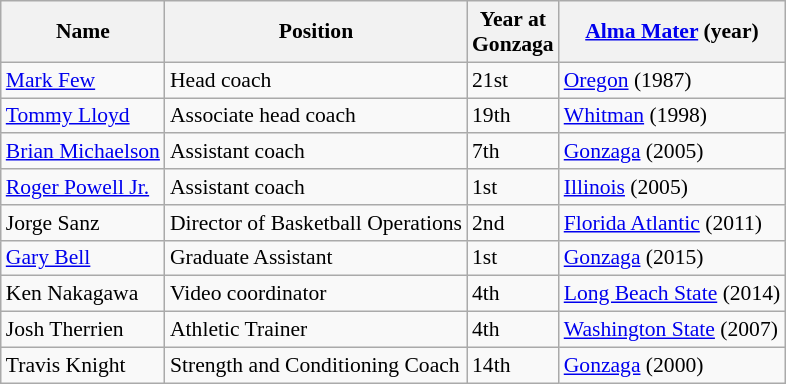<table class="wikitable" style="font-size:90%;" border="1">
<tr>
<th>Name</th>
<th>Position</th>
<th>Year at<br>Gonzaga</th>
<th><a href='#'>Alma Mater</a> (year)</th>
</tr>
<tr>
<td><a href='#'>Mark Few</a></td>
<td>Head coach</td>
<td>21st</td>
<td><a href='#'>Oregon</a> (1987)</td>
</tr>
<tr>
<td><a href='#'>Tommy Lloyd</a></td>
<td>Associate head coach</td>
<td>19th</td>
<td><a href='#'>Whitman</a> (1998)</td>
</tr>
<tr>
<td><a href='#'>Brian Michaelson</a></td>
<td>Assistant coach</td>
<td>7th</td>
<td><a href='#'>Gonzaga</a> (2005)</td>
</tr>
<tr>
<td><a href='#'>Roger Powell Jr.</a></td>
<td>Assistant coach</td>
<td>1st</td>
<td><a href='#'>Illinois</a> (2005)</td>
</tr>
<tr>
<td>Jorge Sanz</td>
<td>Director of Basketball Operations</td>
<td>2nd</td>
<td><a href='#'>Florida Atlantic</a> (2011)</td>
</tr>
<tr>
<td><a href='#'>Gary Bell</a></td>
<td>Graduate Assistant</td>
<td>1st</td>
<td><a href='#'>Gonzaga</a> (2015)</td>
</tr>
<tr>
<td>Ken Nakagawa</td>
<td>Video coordinator</td>
<td>4th</td>
<td><a href='#'>Long Beach State</a> (2014)</td>
</tr>
<tr>
<td>Josh Therrien</td>
<td>Athletic Trainer</td>
<td>4th</td>
<td><a href='#'>Washington State</a> (2007)</td>
</tr>
<tr>
<td>Travis Knight</td>
<td>Strength and Conditioning Coach</td>
<td>14th</td>
<td><a href='#'>Gonzaga</a> (2000)</td>
</tr>
</table>
